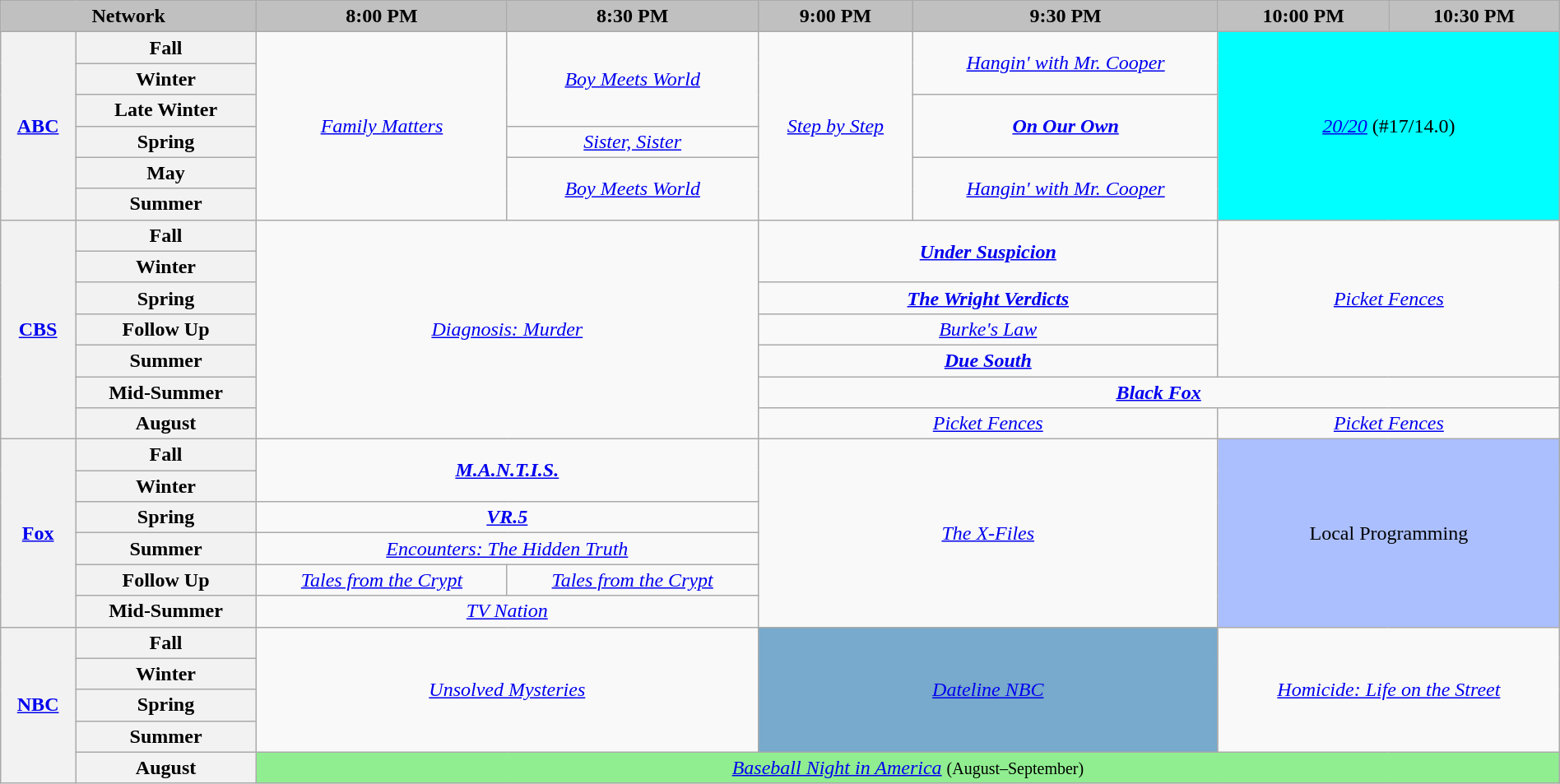<table class="wikitable" style="width:100%;margin-right:0;text-align:center">
<tr>
<th colspan="2" style="background-color:#C0C0C0;text-align:center">Network</th>
<th style="background-color:#C0C0C0;text-align:center">8:00 PM</th>
<th style="background-color:#C0C0C0;text-align:center">8:30 PM</th>
<th style="background-color:#C0C0C0;text-align:center">9:00 PM</th>
<th style="background-color:#C0C0C0;text-align:center">9:30 PM</th>
<th style="background-color:#C0C0C0;text-align:center">10:00 PM</th>
<th style="background-color:#C0C0C0;text-align:center">10:30 PM</th>
</tr>
<tr>
<th bgcolor="#C0C0C0" rowspan="6"><a href='#'>ABC</a></th>
<th>Fall</th>
<td rowspan="6"><em><a href='#'>Family Matters</a></em></td>
<td rowspan="3"><em><a href='#'>Boy Meets World</a></em></td>
<td rowspan="6"><em><a href='#'>Step by Step</a></em></td>
<td rowspan="2"><em><a href='#'>Hangin' with Mr. Cooper</a></em></td>
<td bgcolor="#00FFFF" rowspan="6" colspan="2"><em><a href='#'>20/20</a></em> (#17/14.0)</td>
</tr>
<tr>
<th>Winter</th>
</tr>
<tr>
<th>Late Winter</th>
<td rowspan="2"><strong><em><a href='#'>On Our Own</a></em></strong></td>
</tr>
<tr>
<th>Spring</th>
<td><em><a href='#'>Sister, Sister</a></em></td>
</tr>
<tr>
<th>May</th>
<td rowspan="2"><em><a href='#'>Boy Meets World</a></em></td>
<td rowspan="2"><em><a href='#'>Hangin' with Mr. Cooper</a></em></td>
</tr>
<tr>
<th>Summer</th>
</tr>
<tr>
<th rowspan="7"><a href='#'>CBS</a></th>
<th>Fall</th>
<td colspan="2" rowspan="7"><em><a href='#'>Diagnosis: Murder</a></em></td>
<td colspan="2" rowspan="2"><strong><em><a href='#'>Under Suspicion</a></em></strong></td>
<td colspan="2" rowspan="5"><em><a href='#'>Picket Fences</a></em></td>
</tr>
<tr>
<th>Winter</th>
</tr>
<tr>
<th>Spring</th>
<td colspan="2"><strong><em><a href='#'>The Wright Verdicts</a></em></strong></td>
</tr>
<tr>
<th>Follow Up</th>
<td colspan="2"><em><a href='#'>Burke's Law</a></em></td>
</tr>
<tr>
<th>Summer</th>
<td colspan="2"><strong><em><a href='#'>Due South</a></em></strong></td>
</tr>
<tr>
<th>Mid-Summer</th>
<td colspan="4"><strong><em><a href='#'>Black Fox</a></em></strong></td>
</tr>
<tr>
<th>August</th>
<td colspan="2"><em><a href='#'>Picket Fences</a></em></td>
<td colspan="2"><em><a href='#'>Picket Fences</a></em></td>
</tr>
<tr>
<th rowspan="6"><a href='#'>Fox</a></th>
<th>Fall</th>
<td rowspan="2" colspan="2"><strong><em><a href='#'>M.A.N.T.I.S.</a></em></strong></td>
<td rowspan="6" colspan="2"><em><a href='#'>The X-Files</a></em></td>
<td style="background:#abbfff;" rowspan="6" colspan="2">Local Programming</td>
</tr>
<tr>
<th>Winter</th>
</tr>
<tr>
<th>Spring</th>
<td colspan="2"><strong><em><a href='#'>VR.5</a></em></strong></td>
</tr>
<tr>
<th>Summer</th>
<td colspan="2"><em><a href='#'>Encounters: The Hidden Truth</a></em></td>
</tr>
<tr>
<th>Follow Up</th>
<td><em><a href='#'>Tales from the Crypt</a></em></td>
<td><em><a href='#'>Tales from the Crypt</a></em></td>
</tr>
<tr>
<th>Mid-Summer</th>
<td colspan="2"><em><a href='#'>TV Nation</a></em></td>
</tr>
<tr>
<th rowspan="5"><a href='#'>NBC</a></th>
<th>Fall</th>
<td rowspan="4" colspan="2"><em><a href='#'>Unsolved Mysteries</a></em></td>
<td bgcolor="#77AACC" rowspan="4" colspan="2"><em><a href='#'>Dateline NBC</a></em></td>
<td rowspan="4" colspan="2"><em><a href='#'>Homicide: Life on the Street</a></em></td>
</tr>
<tr>
<th>Winter</th>
</tr>
<tr>
<th>Spring</th>
</tr>
<tr>
<th>Summer</th>
</tr>
<tr>
<th>August</th>
<td bgcolor="lightgreen" colspan="6"><em><a href='#'>Baseball Night in America</a></em> <small>(August–September)</small></td>
</tr>
</table>
